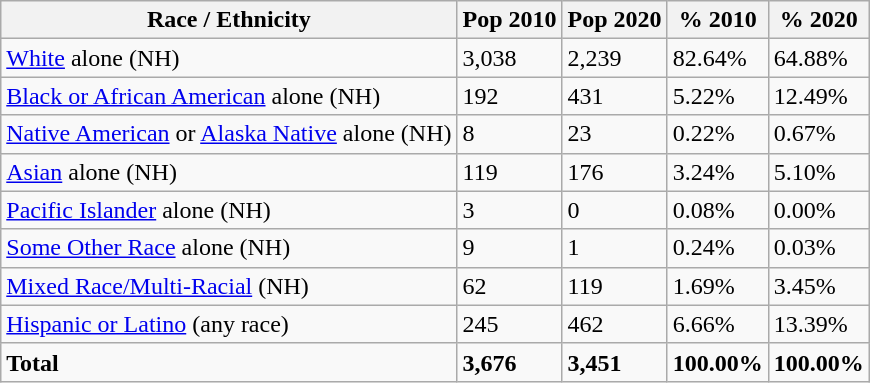<table class="wikitable">
<tr>
<th>Race / Ethnicity</th>
<th>Pop 2010</th>
<th>Pop 2020</th>
<th>% 2010</th>
<th>% 2020</th>
</tr>
<tr>
<td><a href='#'>White</a> alone (NH)</td>
<td>3,038</td>
<td>2,239</td>
<td>82.64%</td>
<td>64.88%</td>
</tr>
<tr>
<td><a href='#'>Black or African American</a> alone (NH)</td>
<td>192</td>
<td>431</td>
<td>5.22%</td>
<td>12.49%</td>
</tr>
<tr>
<td><a href='#'>Native American</a> or <a href='#'>Alaska Native</a> alone (NH)</td>
<td>8</td>
<td>23</td>
<td>0.22%</td>
<td>0.67%</td>
</tr>
<tr>
<td><a href='#'>Asian</a> alone (NH)</td>
<td>119</td>
<td>176</td>
<td>3.24%</td>
<td>5.10%</td>
</tr>
<tr>
<td><a href='#'>Pacific Islander</a> alone (NH)</td>
<td>3</td>
<td>0</td>
<td>0.08%</td>
<td>0.00%</td>
</tr>
<tr>
<td><a href='#'>Some Other Race</a> alone (NH)</td>
<td>9</td>
<td>1</td>
<td>0.24%</td>
<td>0.03%</td>
</tr>
<tr>
<td><a href='#'>Mixed Race/Multi-Racial</a> (NH)</td>
<td>62</td>
<td>119</td>
<td>1.69%</td>
<td>3.45%</td>
</tr>
<tr>
<td><a href='#'>Hispanic or Latino</a> (any race)</td>
<td>245</td>
<td>462</td>
<td>6.66%</td>
<td>13.39%</td>
</tr>
<tr>
<td><strong>Total</strong></td>
<td><strong>3,676</strong></td>
<td><strong>3,451</strong></td>
<td><strong>100.00%</strong></td>
<td><strong>100.00%</strong></td>
</tr>
</table>
